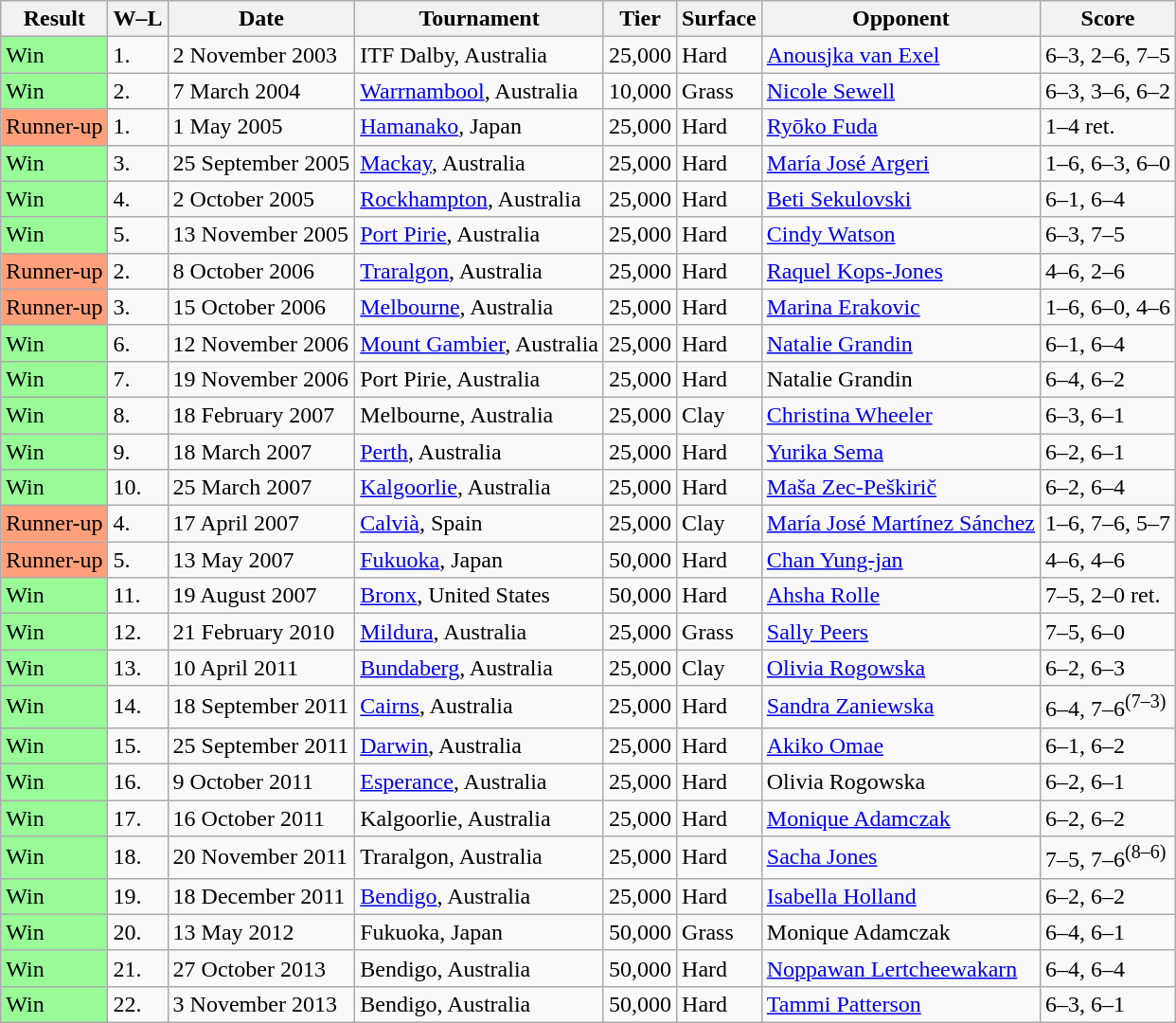<table class="sortable wikitable">
<tr>
<th>Result</th>
<th>W–L</th>
<th>Date</th>
<th>Tournament</th>
<th>Tier</th>
<th>Surface</th>
<th>Opponent</th>
<th class="unsortable">Score</th>
</tr>
<tr>
<td bgcolor=98FB98>Win</td>
<td>1.</td>
<td>2 November 2003</td>
<td>ITF Dalby, Australia</td>
<td>25,000</td>
<td>Hard</td>
<td> <a href='#'>Anousjka van Exel</a></td>
<td>6–3, 2–6, 7–5</td>
</tr>
<tr>
<td bgcolor=98FB98>Win</td>
<td>2.</td>
<td>7 March 2004</td>
<td><a href='#'>Warrnambool</a>, Australia</td>
<td>10,000</td>
<td>Grass</td>
<td> <a href='#'>Nicole Sewell</a></td>
<td>6–3, 3–6, 6–2</td>
</tr>
<tr>
<td bgcolor=FFA07A>Runner-up</td>
<td>1.</td>
<td>1 May 2005</td>
<td><a href='#'>Hamanako</a>, Japan</td>
<td>25,000</td>
<td>Hard</td>
<td> <a href='#'>Ryōko Fuda</a></td>
<td>1–4 ret.</td>
</tr>
<tr>
<td bgcolor=98FB98>Win</td>
<td>3.</td>
<td>25 September 2005</td>
<td><a href='#'>Mackay</a>, Australia</td>
<td>25,000</td>
<td>Hard</td>
<td> <a href='#'>María José Argeri</a></td>
<td>1–6, 6–3, 6–0</td>
</tr>
<tr>
<td bgcolor=98FB98>Win</td>
<td>4.</td>
<td>2 October 2005</td>
<td><a href='#'>Rockhampton</a>, Australia</td>
<td>25,000</td>
<td>Hard</td>
<td> <a href='#'>Beti Sekulovski</a></td>
<td>6–1, 6–4</td>
</tr>
<tr>
<td bgcolor=98FB98>Win</td>
<td>5.</td>
<td>13 November 2005</td>
<td><a href='#'>Port Pirie</a>, Australia</td>
<td>25,000</td>
<td>Hard</td>
<td> <a href='#'>Cindy Watson</a></td>
<td>6–3, 7–5</td>
</tr>
<tr>
<td bgcolor=FFA07A>Runner-up</td>
<td>2.</td>
<td>8 October 2006</td>
<td><a href='#'>Traralgon</a>, Australia</td>
<td>25,000</td>
<td>Hard</td>
<td> <a href='#'>Raquel Kops-Jones</a></td>
<td>4–6, 2–6</td>
</tr>
<tr>
<td bgcolor=FFA07A>Runner-up</td>
<td>3.</td>
<td>15 October 2006</td>
<td><a href='#'>Melbourne</a>, Australia</td>
<td>25,000</td>
<td>Hard</td>
<td> <a href='#'>Marina Erakovic</a></td>
<td>1–6, 6–0, 4–6</td>
</tr>
<tr>
<td bgcolor=98FB98>Win</td>
<td>6.</td>
<td>12 November 2006</td>
<td><a href='#'>Mount Gambier</a>, Australia</td>
<td>25,000</td>
<td>Hard</td>
<td> <a href='#'>Natalie Grandin</a></td>
<td>6–1, 6–4</td>
</tr>
<tr>
<td bgcolor=98FB98>Win</td>
<td>7.</td>
<td>19 November 2006</td>
<td>Port Pirie, Australia</td>
<td>25,000</td>
<td>Hard</td>
<td> Natalie Grandin</td>
<td>6–4, 6–2</td>
</tr>
<tr>
<td bgcolor=98FB98>Win</td>
<td>8.</td>
<td>18 February 2007</td>
<td>Melbourne, Australia</td>
<td>25,000</td>
<td>Clay</td>
<td> <a href='#'>Christina Wheeler</a></td>
<td>6–3, 6–1</td>
</tr>
<tr>
<td bgcolor=98FB98>Win</td>
<td>9.</td>
<td>18 March 2007</td>
<td><a href='#'>Perth</a>, Australia</td>
<td>25,000</td>
<td>Hard</td>
<td> <a href='#'>Yurika Sema</a></td>
<td>6–2, 6–1</td>
</tr>
<tr>
<td bgcolor=98FB98>Win</td>
<td>10.</td>
<td>25 March 2007</td>
<td><a href='#'>Kalgoorlie</a>, Australia</td>
<td>25,000</td>
<td>Hard</td>
<td> <a href='#'>Maša Zec-Peškirič</a></td>
<td>6–2, 6–4</td>
</tr>
<tr>
<td bgcolor=FFA07A>Runner-up</td>
<td>4.</td>
<td>17 April 2007</td>
<td><a href='#'>Calvià</a>, Spain</td>
<td>25,000</td>
<td>Clay</td>
<td> <a href='#'>María José Martínez Sánchez</a></td>
<td>1–6, 7–6, 5–7</td>
</tr>
<tr>
<td bgcolor=FFA07A>Runner-up</td>
<td>5.</td>
<td>13 May 2007</td>
<td><a href='#'>Fukuoka</a>, Japan</td>
<td>50,000</td>
<td>Hard</td>
<td> <a href='#'>Chan Yung-jan</a></td>
<td>4–6, 4–6</td>
</tr>
<tr>
<td bgcolor=98FB98>Win</td>
<td>11.</td>
<td>19 August 2007</td>
<td><a href='#'>Bronx</a>, United States</td>
<td>50,000</td>
<td>Hard</td>
<td> <a href='#'>Ahsha Rolle</a></td>
<td>7–5, 2–0 ret.</td>
</tr>
<tr>
<td bgcolor=98FB98>Win</td>
<td>12.</td>
<td>21 February 2010</td>
<td><a href='#'>Mildura</a>, Australia</td>
<td>25,000</td>
<td>Grass</td>
<td> <a href='#'>Sally Peers</a></td>
<td>7–5, 6–0</td>
</tr>
<tr>
<td bgcolor=98FB98>Win</td>
<td>13.</td>
<td>10 April 2011</td>
<td><a href='#'>Bundaberg</a>, Australia</td>
<td>25,000</td>
<td>Clay</td>
<td> <a href='#'>Olivia Rogowska</a></td>
<td>6–2, 6–3</td>
</tr>
<tr>
<td bgcolor=98FB98>Win</td>
<td>14.</td>
<td>18 September 2011</td>
<td><a href='#'>Cairns</a>, Australia</td>
<td>25,000</td>
<td>Hard</td>
<td> <a href='#'>Sandra Zaniewska</a></td>
<td>6–4, 7–6<sup>(7–3)</sup></td>
</tr>
<tr>
<td bgcolor=98FB98>Win</td>
<td>15.</td>
<td>25 September 2011</td>
<td><a href='#'>Darwin</a>, Australia</td>
<td>25,000</td>
<td>Hard</td>
<td> <a href='#'>Akiko Omae</a></td>
<td>6–1, 6–2</td>
</tr>
<tr>
<td bgcolor=98FB98>Win</td>
<td>16.</td>
<td>9 October 2011</td>
<td><a href='#'>Esperance</a>, Australia</td>
<td>25,000</td>
<td>Hard</td>
<td> Olivia Rogowska</td>
<td>6–2, 6–1</td>
</tr>
<tr>
<td bgcolor=98FB98>Win</td>
<td>17.</td>
<td>16 October 2011</td>
<td>Kalgoorlie, Australia</td>
<td>25,000</td>
<td>Hard</td>
<td> <a href='#'>Monique Adamczak</a></td>
<td>6–2, 6–2</td>
</tr>
<tr>
<td bgcolor=98FB98>Win</td>
<td>18.</td>
<td>20 November 2011</td>
<td>Traralgon, Australia</td>
<td>25,000</td>
<td>Hard</td>
<td> <a href='#'>Sacha Jones</a></td>
<td>7–5, 7–6<sup>(8–6)</sup></td>
</tr>
<tr>
<td bgcolor=98FB98>Win</td>
<td>19.</td>
<td>18 December 2011</td>
<td><a href='#'>Bendigo</a>, Australia</td>
<td>25,000</td>
<td>Hard</td>
<td> <a href='#'>Isabella Holland</a></td>
<td>6–2, 6–2</td>
</tr>
<tr>
<td bgcolor=98FB98>Win</td>
<td>20.</td>
<td>13 May 2012</td>
<td>Fukuoka, Japan</td>
<td>50,000</td>
<td>Grass</td>
<td> Monique Adamczak</td>
<td>6–4, 6–1</td>
</tr>
<tr>
<td bgcolor=98FB98>Win</td>
<td>21.</td>
<td>27 October 2013</td>
<td>Bendigo, Australia</td>
<td>50,000</td>
<td>Hard</td>
<td> <a href='#'>Noppawan Lertcheewakarn</a></td>
<td>6–4, 6–4</td>
</tr>
<tr>
<td bgcolor=98FB98>Win</td>
<td>22.</td>
<td>3 November 2013</td>
<td>Bendigo, Australia</td>
<td>50,000</td>
<td>Hard</td>
<td> <a href='#'>Tammi Patterson</a></td>
<td>6–3, 6–1</td>
</tr>
</table>
